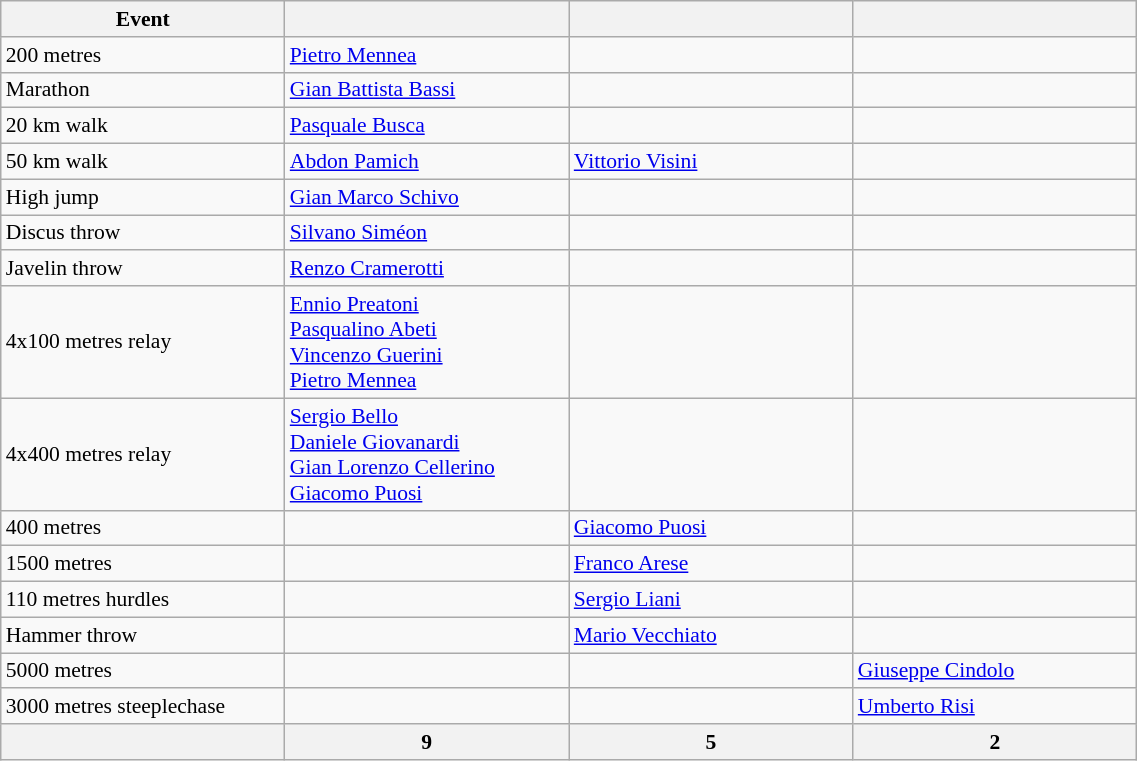<table class="wikitable" width=60% style="font-size:90%; text-align:left;">
<tr>
<th width=25%>Event</th>
<th width=25%></th>
<th width=25%></th>
<th width=25%></th>
</tr>
<tr>
<td>200 metres</td>
<td><a href='#'>Pietro Mennea</a></td>
<td></td>
<td></td>
</tr>
<tr>
<td>Marathon</td>
<td><a href='#'>Gian Battista Bassi</a></td>
<td></td>
<td></td>
</tr>
<tr>
<td>20 km walk</td>
<td><a href='#'>Pasquale Busca</a></td>
<td></td>
<td></td>
</tr>
<tr>
<td>50 km walk</td>
<td><a href='#'>Abdon Pamich</a></td>
<td><a href='#'>Vittorio Visini</a></td>
<td></td>
</tr>
<tr>
<td>High jump</td>
<td><a href='#'>Gian Marco Schivo</a></td>
<td></td>
<td></td>
</tr>
<tr>
<td>Discus throw</td>
<td><a href='#'>Silvano Siméon</a></td>
<td></td>
<td></td>
</tr>
<tr>
<td>Javelin throw</td>
<td><a href='#'>Renzo Cramerotti</a></td>
<td></td>
<td></td>
</tr>
<tr>
<td>4x100 metres relay</td>
<td><a href='#'>Ennio Preatoni</a><br><a href='#'>Pasqualino Abeti</a><br><a href='#'>Vincenzo Guerini</a><br><a href='#'>Pietro Mennea</a></td>
<td></td>
<td></td>
</tr>
<tr>
<td>4x400 metres relay</td>
<td><a href='#'>Sergio Bello</a><br><a href='#'>Daniele Giovanardi</a><br><a href='#'>Gian Lorenzo Cellerino</a><br><a href='#'>Giacomo Puosi</a></td>
<td></td>
<td></td>
</tr>
<tr>
<td>400 metres</td>
<td></td>
<td><a href='#'>Giacomo Puosi</a></td>
<td></td>
</tr>
<tr>
<td>1500 metres</td>
<td></td>
<td><a href='#'>Franco Arese</a></td>
<td></td>
</tr>
<tr>
<td>110 metres hurdles</td>
<td></td>
<td><a href='#'>Sergio Liani</a></td>
<td></td>
</tr>
<tr>
<td>Hammer throw</td>
<td></td>
<td><a href='#'>Mario Vecchiato</a></td>
<td></td>
</tr>
<tr>
<td>5000 metres</td>
<td></td>
<td></td>
<td><a href='#'>Giuseppe Cindolo</a></td>
</tr>
<tr>
<td>3000 metres steeplechase</td>
<td></td>
<td></td>
<td><a href='#'>Umberto Risi</a></td>
</tr>
<tr>
<th></th>
<th>9</th>
<th>5</th>
<th>2</th>
</tr>
</table>
